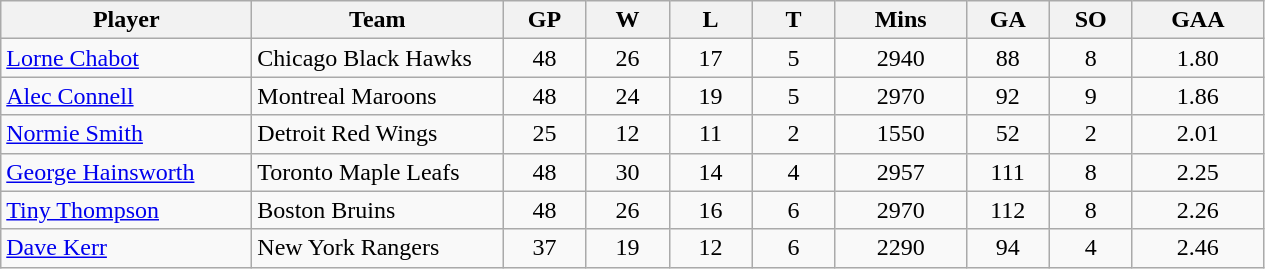<table class="wikitable sortable">
<tr>
<th bgcolor="#DDDDFF" style="width:10em" class="unsortable">Player</th>
<th bgcolor="#DDDDFF" style="width:10em" class="unsortable">Team</th>
<th bgcolor="#DDDDFF" style="width:3em">GP</th>
<th bgcolor="#DDDDFF" style="width:3em">W</th>
<th bgcolor="#DDDDFF" style="width:3em">L</th>
<th bgcolor="#DDDDFF" style="width:3em">T</th>
<th bgcolor="#DDDDFF" style="width:5em">Mins</th>
<th bgcolor="#DDDDFF" style="width:3em">GA</th>
<th bgcolor="#DDDDFF" style="width:3em">SO</th>
<th bgcolor="#DDDDFF" style="width:5em">GAA</th>
</tr>
<tr align="center">
<td align="left"><a href='#'>Lorne Chabot</a></td>
<td align="left">Chicago Black Hawks</td>
<td>48</td>
<td>26</td>
<td>17</td>
<td>5</td>
<td>2940</td>
<td>88</td>
<td>8</td>
<td>1.80</td>
</tr>
<tr align="center">
<td align="left"><a href='#'>Alec Connell</a></td>
<td align="left">Montreal Maroons</td>
<td>48</td>
<td>24</td>
<td>19</td>
<td>5</td>
<td>2970</td>
<td>92</td>
<td>9</td>
<td>1.86</td>
</tr>
<tr align="center">
<td align="left"><a href='#'>Normie Smith</a></td>
<td align="left">Detroit Red Wings</td>
<td>25</td>
<td>12</td>
<td>11</td>
<td>2</td>
<td>1550</td>
<td>52</td>
<td>2</td>
<td>2.01</td>
</tr>
<tr align="center">
<td align="left"><a href='#'>George Hainsworth</a></td>
<td align="left">Toronto Maple Leafs</td>
<td>48</td>
<td>30</td>
<td>14</td>
<td>4</td>
<td>2957</td>
<td>111</td>
<td>8</td>
<td>2.25</td>
</tr>
<tr align="center">
<td align="left"><a href='#'>Tiny Thompson</a></td>
<td align="left">Boston Bruins</td>
<td>48</td>
<td>26</td>
<td>16</td>
<td>6</td>
<td>2970</td>
<td>112</td>
<td>8</td>
<td>2.26</td>
</tr>
<tr align="center">
<td align="left"><a href='#'>Dave Kerr</a></td>
<td align="left">New York Rangers</td>
<td>37</td>
<td>19</td>
<td>12</td>
<td>6</td>
<td>2290</td>
<td>94</td>
<td>4</td>
<td>2.46</td>
</tr>
</table>
